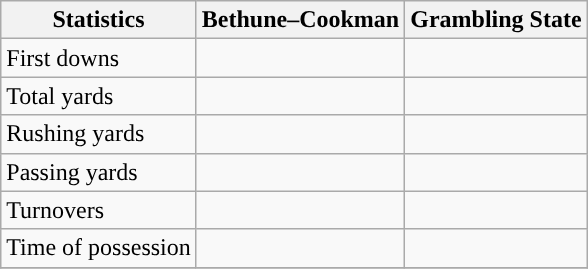<table class="wikitable">
<tr>
<th>Statistics</th>
<th>Bethune–Cookman</th>
<th>Grambling State</th>
</tr>
<tr>
<td>First downs</td>
<td> </td>
<td> </td>
</tr>
<tr>
<td>Total yards</td>
<td> </td>
<td> </td>
</tr>
<tr>
<td>Rushing yards</td>
<td> </td>
<td> </td>
</tr>
<tr>
<td>Passing yards</td>
<td> </td>
<td> </td>
</tr>
<tr>
<td>Turnovers</td>
<td> </td>
<td> </td>
</tr>
<tr>
<td>Time of possession</td>
<td> </td>
<td> </td>
</tr>
<tr>
</tr>
</table>
